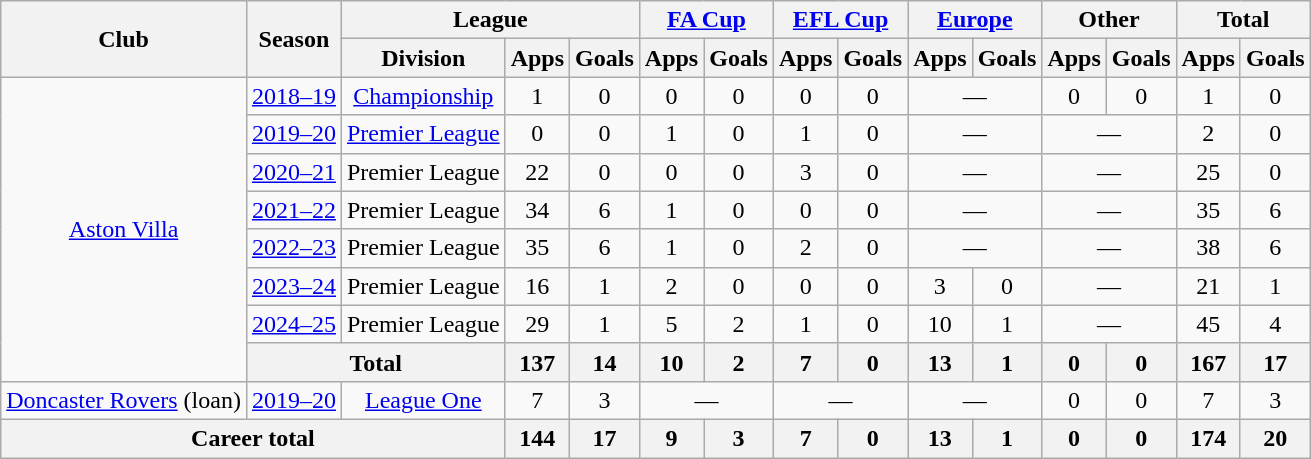<table class="wikitable" style="text-align:center">
<tr>
<th rowspan="2">Club</th>
<th rowspan="2">Season</th>
<th colspan="3">League</th>
<th colspan="2"><a href='#'>FA Cup</a></th>
<th colspan="2"><a href='#'>EFL Cup</a></th>
<th colspan="2"><a href='#'>Europe</a></th>
<th colspan="2">Other</th>
<th colspan="2">Total</th>
</tr>
<tr>
<th>Division</th>
<th>Apps</th>
<th>Goals</th>
<th>Apps</th>
<th>Goals</th>
<th>Apps</th>
<th>Goals</th>
<th>Apps</th>
<th>Goals</th>
<th>Apps</th>
<th>Goals</th>
<th>Apps</th>
<th>Goals</th>
</tr>
<tr>
<td rowspan="8"><a href='#'>Aston Villa</a></td>
<td><a href='#'>2018–19</a></td>
<td><a href='#'>Championship</a></td>
<td>1</td>
<td>0</td>
<td>0</td>
<td>0</td>
<td>0</td>
<td>0</td>
<td colspan="2">—</td>
<td>0</td>
<td>0</td>
<td>1</td>
<td>0</td>
</tr>
<tr>
<td><a href='#'>2019–20</a></td>
<td><a href='#'>Premier League</a></td>
<td>0</td>
<td>0</td>
<td>1</td>
<td>0</td>
<td>1</td>
<td>0</td>
<td colspan="2">—</td>
<td colspan="2">—</td>
<td>2</td>
<td>0</td>
</tr>
<tr>
<td><a href='#'>2020–21</a></td>
<td>Premier League</td>
<td>22</td>
<td>0</td>
<td>0</td>
<td>0</td>
<td>3</td>
<td>0</td>
<td colspan="2">—</td>
<td colspan="2">—</td>
<td>25</td>
<td>0</td>
</tr>
<tr>
<td><a href='#'>2021–22</a></td>
<td>Premier League</td>
<td>34</td>
<td>6</td>
<td>1</td>
<td>0</td>
<td>0</td>
<td>0</td>
<td colspan="2">—</td>
<td colspan="2">—</td>
<td>35</td>
<td>6</td>
</tr>
<tr>
<td><a href='#'>2022–23</a></td>
<td>Premier League</td>
<td>35</td>
<td>6</td>
<td>1</td>
<td>0</td>
<td>2</td>
<td>0</td>
<td colspan="2">—</td>
<td colspan="2">—</td>
<td>38</td>
<td>6</td>
</tr>
<tr>
<td><a href='#'>2023–24</a></td>
<td>Premier League</td>
<td>16</td>
<td>1</td>
<td>2</td>
<td>0</td>
<td>0</td>
<td>0</td>
<td>3</td>
<td>0</td>
<td colspan="2">—</td>
<td>21</td>
<td>1</td>
</tr>
<tr>
<td><a href='#'>2024–25</a></td>
<td>Premier League</td>
<td>29</td>
<td>1</td>
<td>5</td>
<td>2</td>
<td>1</td>
<td>0</td>
<td>10</td>
<td>1</td>
<td colspan="2">—</td>
<td>45</td>
<td>4</td>
</tr>
<tr>
<th colspan="2">Total</th>
<th>137</th>
<th>14</th>
<th>10</th>
<th>2</th>
<th>7</th>
<th>0</th>
<th>13</th>
<th>1</th>
<th>0</th>
<th>0</th>
<th>167</th>
<th>17</th>
</tr>
<tr>
<td><a href='#'>Doncaster Rovers</a> (loan)</td>
<td><a href='#'>2019–20</a></td>
<td><a href='#'>League One</a></td>
<td>7</td>
<td>3</td>
<td colspan="2">—</td>
<td colspan="2">—</td>
<td colspan="2">—</td>
<td>0</td>
<td>0</td>
<td>7</td>
<td>3</td>
</tr>
<tr>
<th colspan="3">Career total</th>
<th>144</th>
<th>17</th>
<th>9</th>
<th>3</th>
<th>7</th>
<th>0</th>
<th>13</th>
<th>1</th>
<th>0</th>
<th>0</th>
<th>174</th>
<th>20</th>
</tr>
</table>
